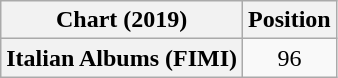<table class="wikitable plainrowheaders" style="text-align:center;">
<tr>
<th>Chart (2019)</th>
<th>Position</th>
</tr>
<tr>
<th scope="row">Italian Albums (FIMI)</th>
<td>96</td>
</tr>
</table>
